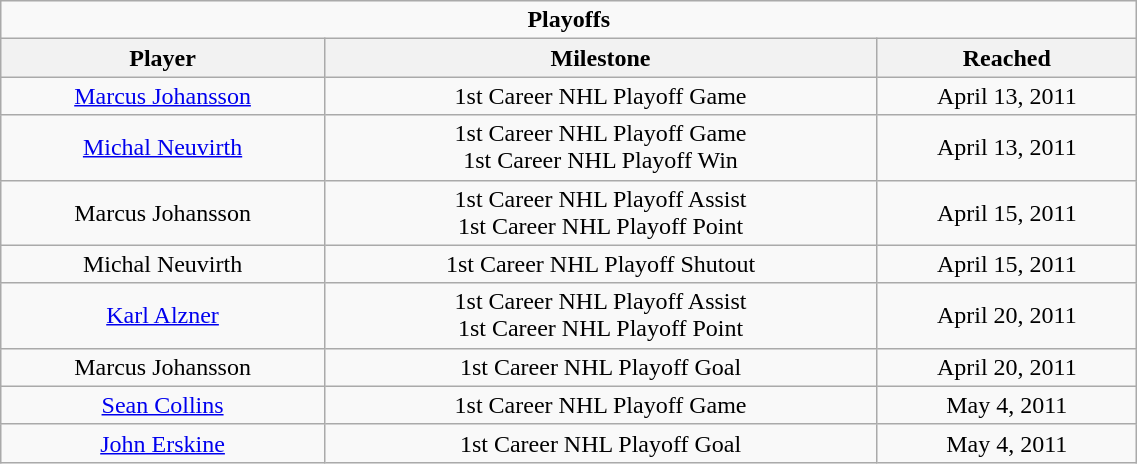<table class="wikitable" width="60%" style="text-align:center">
<tr>
<td colspan="10" align="center"><strong>Playoffs</strong></td>
</tr>
<tr>
<th>Player</th>
<th>Milestone</th>
<th>Reached</th>
</tr>
<tr>
<td><a href='#'>Marcus Johansson</a></td>
<td>1st Career NHL Playoff Game</td>
<td>April 13, 2011</td>
</tr>
<tr>
<td><a href='#'>Michal Neuvirth</a></td>
<td>1st Career NHL Playoff Game<br>1st Career NHL Playoff Win</td>
<td>April 13, 2011</td>
</tr>
<tr>
<td>Marcus Johansson</td>
<td>1st Career NHL Playoff Assist<br>1st Career NHL Playoff Point</td>
<td>April 15, 2011</td>
</tr>
<tr>
<td>Michal Neuvirth</td>
<td>1st Career NHL Playoff Shutout</td>
<td>April 15, 2011</td>
</tr>
<tr>
<td><a href='#'>Karl Alzner</a></td>
<td>1st Career NHL Playoff Assist<br>1st Career NHL Playoff Point</td>
<td>April 20, 2011</td>
</tr>
<tr>
<td>Marcus Johansson</td>
<td>1st Career NHL Playoff Goal</td>
<td>April 20, 2011</td>
</tr>
<tr>
<td><a href='#'>Sean Collins</a></td>
<td>1st Career NHL Playoff Game</td>
<td>May 4, 2011</td>
</tr>
<tr>
<td><a href='#'>John Erskine</a></td>
<td>1st Career NHL Playoff Goal</td>
<td>May 4, 2011</td>
</tr>
</table>
